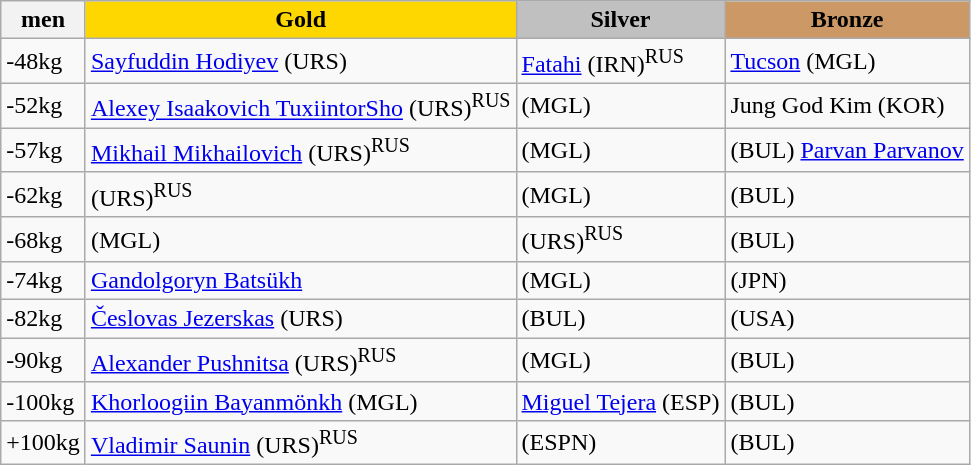<table class="wikitable">
<tr>
<th>men</th>
<th style="background: gold">Gold</th>
<th style="background: silver">Silver</th>
<th style="background: #cc9966">Bronze</th>
</tr>
<tr>
<td>-48kg</td>
<td> <a href='#'>Sayfuddin Hodiyev</a> (URS)</td>
<td> <a href='#'>Fatahi</a> (IRN)<sup>RUS</sup></td>
<td> <a href='#'>Tucson</a> (MGL)</td>
</tr>
<tr>
<td>-52kg</td>
<td> <a href='#'>Alexey Isaakovich TuxiintorSho</a> (URS)<sup>RUS</sup></td>
<td> <a href='#'></a> (MGL)</td>
<td> Jung God Kim (KOR)</td>
</tr>
<tr>
<td>-57kg</td>
<td> <a href='#'>Mikhail Mikhailovich</a> (URS)<sup>RUS</sup></td>
<td> <a href='#'></a> (MGL)</td>
<td> (BUL) <a href='#'>Parvan Parvanov</a></td>
</tr>
<tr>
<td>-62kg</td>
<td> <a href='#'></a> (URS)<sup>RUS</sup></td>
<td> <a href='#'></a> (MGL)</td>
<td> <a href='#'></a> (BUL)</td>
</tr>
<tr>
<td>-68kg</td>
<td> <a href='#'></a> (MGL)</td>
<td> <a href='#'></a> (URS)<sup>RUS</sup></td>
<td> <a href='#'></a> (BUL)</td>
</tr>
<tr>
<td>-74kg</td>
<td> <a href='#'>Gandolgoryn Batsükh</a></td>
<td> <a href='#'></a> (MGL)</td>
<td>  (JPN)</td>
</tr>
<tr>
<td>-82kg</td>
<td> <a href='#'>Česlovas Jezerskas</a> (URS)</td>
<td> <a href='#'></a> (BUL)</td>
<td> <a href='#'></a> (USA)</td>
</tr>
<tr>
<td>-90kg</td>
<td> <a href='#'>Alexander Pushnitsa</a> (URS)<sup>RUS</sup></td>
<td> <a href='#'></a> (MGL)</td>
<td>  (BUL)</td>
</tr>
<tr>
<td>-100kg</td>
<td> <a href='#'>Khorloogiin Bayanmönkh</a> (MGL)</td>
<td> <a href='#'>Miguel Tejera</a> (ESP)</td>
<td> <a href='#'></a> (BUL)</td>
</tr>
<tr>
<td>+100kg</td>
<td> <a href='#'>Vladimir Saunin</a> (URS)<sup>RUS</sup></td>
<td> <a href='#'></a> (ESPN)</td>
<td> <a href='#'></a> (BUL)</td>
</tr>
</table>
